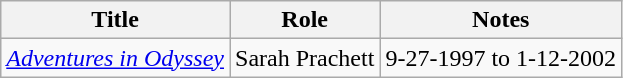<table class="wikitable sortable">
<tr>
<th>Title</th>
<th>Role</th>
<th class="unsortable">Notes</th>
</tr>
<tr>
<td><em><a href='#'>Adventures in Odyssey</a></em></td>
<td>Sarah Prachett</td>
<td>9-27-1997 to 1-12-2002</td>
</tr>
</table>
